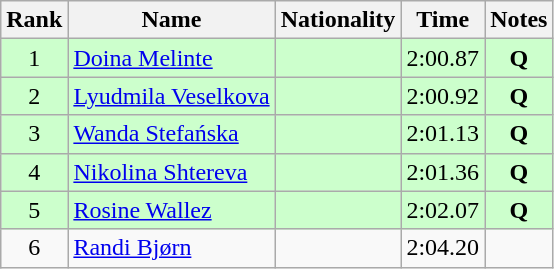<table class="wikitable sortable" style="text-align:center">
<tr>
<th>Rank</th>
<th>Name</th>
<th>Nationality</th>
<th>Time</th>
<th>Notes</th>
</tr>
<tr bgcolor=ccffcc>
<td>1</td>
<td align=left><a href='#'>Doina Melinte</a></td>
<td align=left></td>
<td>2:00.87</td>
<td><strong>Q</strong></td>
</tr>
<tr bgcolor=ccffcc>
<td>2</td>
<td align=left><a href='#'>Lyudmila Veselkova</a></td>
<td align=left></td>
<td>2:00.92</td>
<td><strong>Q</strong></td>
</tr>
<tr bgcolor=ccffcc>
<td>3</td>
<td align=left><a href='#'>Wanda Stefańska</a></td>
<td align=left></td>
<td>2:01.13</td>
<td><strong>Q</strong></td>
</tr>
<tr bgcolor=ccffcc>
<td>4</td>
<td align=left><a href='#'>Nikolina Shtereva</a></td>
<td align=left></td>
<td>2:01.36</td>
<td><strong>Q</strong></td>
</tr>
<tr bgcolor=ccffcc>
<td>5</td>
<td align=left><a href='#'>Rosine Wallez</a></td>
<td align=left></td>
<td>2:02.07</td>
<td><strong>Q</strong></td>
</tr>
<tr>
<td>6</td>
<td align=left><a href='#'>Randi Bjørn</a></td>
<td align=left></td>
<td>2:04.20</td>
<td></td>
</tr>
</table>
